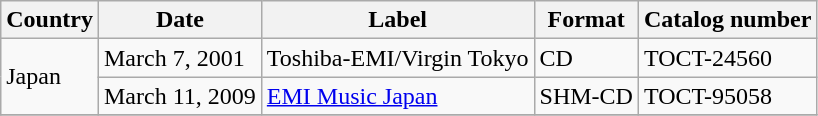<table class="wikitable">
<tr>
<th>Country</th>
<th>Date</th>
<th>Label</th>
<th>Format</th>
<th>Catalog number</th>
</tr>
<tr>
<td rowspan="2">Japan</td>
<td>March 7, 2001</td>
<td>Toshiba-EMI/Virgin Tokyo</td>
<td>CD</td>
<td>TOCT-24560</td>
</tr>
<tr>
<td>March 11, 2009</td>
<td><a href='#'>EMI Music Japan</a></td>
<td>SHM-CD</td>
<td>TOCT-95058</td>
</tr>
<tr>
</tr>
</table>
